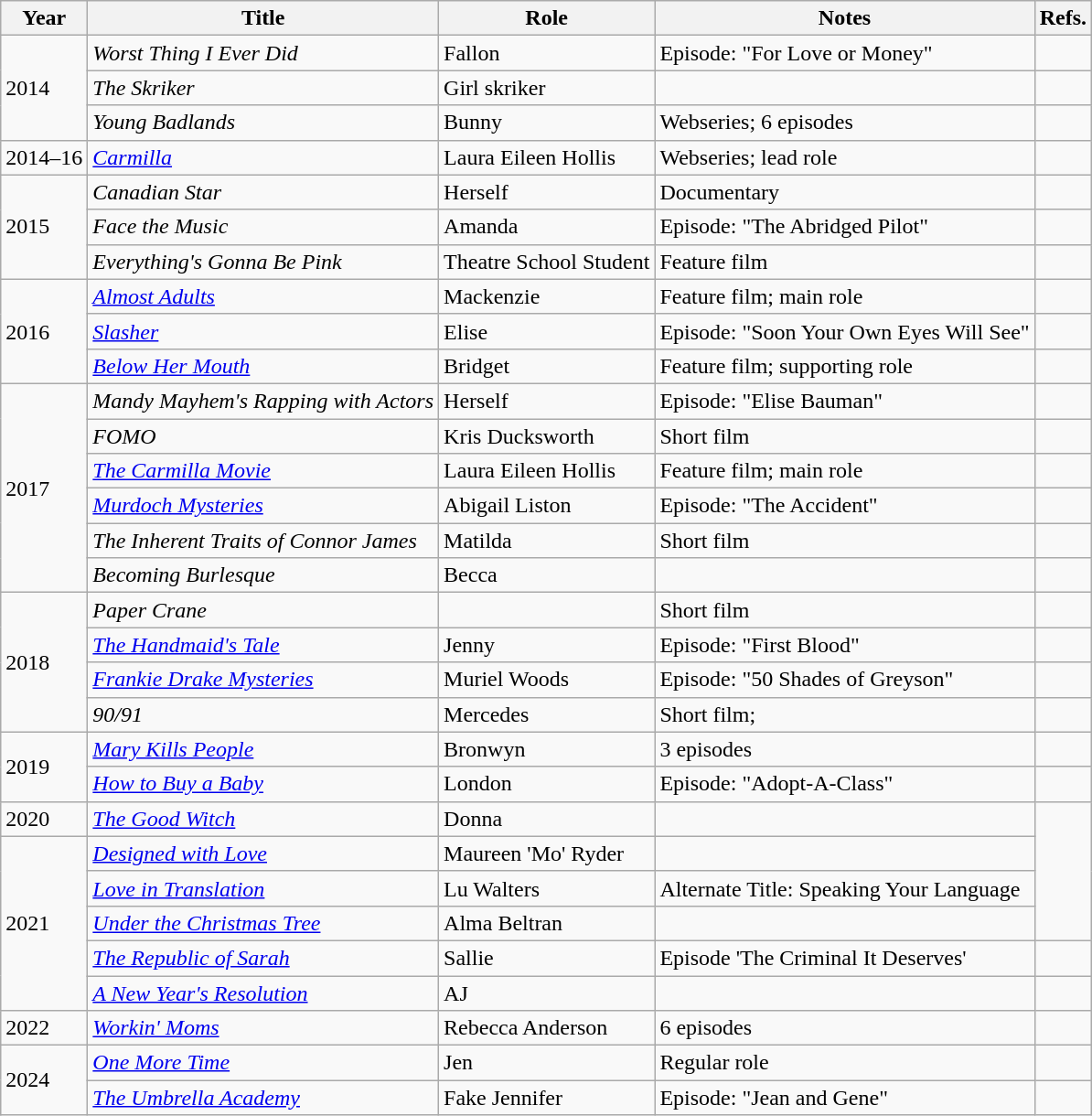<table class="wikitable sortable">
<tr>
<th>Year</th>
<th>Title</th>
<th>Role</th>
<th class="unsortable">Notes</th>
<th class="unsortable">Refs.</th>
</tr>
<tr>
<td rowspan=3>2014</td>
<td><em>Worst Thing I Ever Did</em></td>
<td>Fallon</td>
<td>Episode: "For Love or Money"</td>
<td></td>
</tr>
<tr>
<td data-sort-value="Skriker, The"><em>The Skriker</em></td>
<td>Girl skriker</td>
<td></td>
<td></td>
</tr>
<tr>
<td><em>Young Badlands</em></td>
<td>Bunny</td>
<td>Webseries; 6 episodes</td>
<td></td>
</tr>
<tr>
<td>2014–16</td>
<td><em><a href='#'>Carmilla</a></em></td>
<td>Laura Eileen Hollis</td>
<td>Webseries; lead role</td>
<td></td>
</tr>
<tr>
<td rowspan=3>2015</td>
<td><em>Canadian Star</em></td>
<td>Herself</td>
<td>Documentary</td>
<td></td>
</tr>
<tr>
<td><em>Face the Music</em></td>
<td>Amanda</td>
<td>Episode: "The Abridged Pilot"</td>
<td></td>
</tr>
<tr>
<td><em>Everything's Gonna Be Pink</em></td>
<td>Theatre School Student</td>
<td>Feature film</td>
<td></td>
</tr>
<tr>
<td rowspan=3>2016</td>
<td><em><a href='#'>Almost Adults</a></em></td>
<td>Mackenzie</td>
<td>Feature film; main role</td>
<td></td>
</tr>
<tr>
<td><em><a href='#'>Slasher</a></em></td>
<td>Elise</td>
<td>Episode: "Soon Your Own Eyes Will See"</td>
<td></td>
</tr>
<tr>
<td><em><a href='#'>Below Her Mouth</a></em></td>
<td>Bridget</td>
<td>Feature film; supporting role</td>
<td></td>
</tr>
<tr>
<td rowspan=6>2017</td>
<td><em>Mandy Mayhem's Rapping with Actors</em></td>
<td>Herself</td>
<td>Episode: "Elise Bauman"</td>
<td></td>
</tr>
<tr>
<td><em>FOMO</em></td>
<td>Kris Ducksworth</td>
<td>Short film</td>
<td></td>
</tr>
<tr>
<td data-sort-value="Carmilla Movie, The"><em><a href='#'>The Carmilla Movie</a></em></td>
<td>Laura Eileen Hollis</td>
<td>Feature film; main role</td>
<td></td>
</tr>
<tr>
<td><em><a href='#'>Murdoch Mysteries</a></em></td>
<td>Abigail Liston</td>
<td>Episode: "The Accident"</td>
<td></td>
</tr>
<tr>
<td data-sort-value="Inherent Traits of Connor James, The"><em>The Inherent Traits of Connor James</em></td>
<td>Matilda</td>
<td>Short film</td>
<td></td>
</tr>
<tr>
<td><em>Becoming Burlesque</em></td>
<td>Becca</td>
<td></td>
<td></td>
</tr>
<tr>
<td rowspan=4>2018</td>
<td><em>Paper Crane</em></td>
<td></td>
<td>Short film</td>
<td></td>
</tr>
<tr>
<td data-sort-value="Handmaid's Tale, The"><em><a href='#'>The Handmaid's Tale</a></em></td>
<td>Jenny</td>
<td>Episode: "First Blood"</td>
<td></td>
</tr>
<tr>
<td><em><a href='#'>Frankie Drake Mysteries</a></em></td>
<td>Muriel Woods</td>
<td>Episode: "50 Shades of Greyson"</td>
<td></td>
</tr>
<tr>
<td><em>90/91</em></td>
<td>Mercedes</td>
<td>Short film;</td>
<td></td>
</tr>
<tr>
<td rowspan=2>2019</td>
<td><em><a href='#'>Mary Kills People</a></em></td>
<td>Bronwyn</td>
<td>3 episodes</td>
<td></td>
</tr>
<tr>
<td><em><a href='#'>How to Buy a Baby</a></em></td>
<td>London</td>
<td>Episode: "Adopt-A-Class"</td>
<td></td>
</tr>
<tr>
<td>2020</td>
<td data-sort-value="Good Witch, The"><em><a href='#'>The Good Witch</a></em></td>
<td>Donna</td>
<td></td>
</tr>
<tr>
<td rowspan=5>2021</td>
<td><em><a href='#'>Designed with Love</a></em></td>
<td>Maureen 'Mo' Ryder</td>
<td></td>
</tr>
<tr>
<td><em><a href='#'>Love in Translation</a></em></td>
<td>Lu Walters</td>
<td>Alternate Title: Speaking Your Language</td>
</tr>
<tr>
<td><em><a href='#'>Under the Christmas Tree</a></em></td>
<td>Alma Beltran</td>
<td></td>
</tr>
<tr>
<td data-sort-value="Republic of Sarah, The"><em><a href='#'>The Republic of Sarah</a></em></td>
<td>Sallie</td>
<td>Episode 'The Criminal It Deserves'</td>
<td></td>
</tr>
<tr>
<td data-sort-value="New Year's Resolution, A"><em><a href='#'>A New Year's Resolution</a></em></td>
<td>AJ</td>
<td></td>
</tr>
<tr>
<td>2022</td>
<td><em><a href='#'>Workin' Moms</a></em></td>
<td>Rebecca Anderson</td>
<td>6 episodes</td>
<td></td>
</tr>
<tr>
<td rowspan=2>2024</td>
<td><em><a href='#'>One More Time</a></em></td>
<td>Jen</td>
<td>Regular role</td>
<td></td>
</tr>
<tr>
<td data-sort-value="Umbrella Academy, The"><em><a href='#'>The Umbrella Academy</a></em></td>
<td>Fake Jennifer</td>
<td>Episode: "Jean and Gene"</td>
<td></td>
</tr>
</table>
